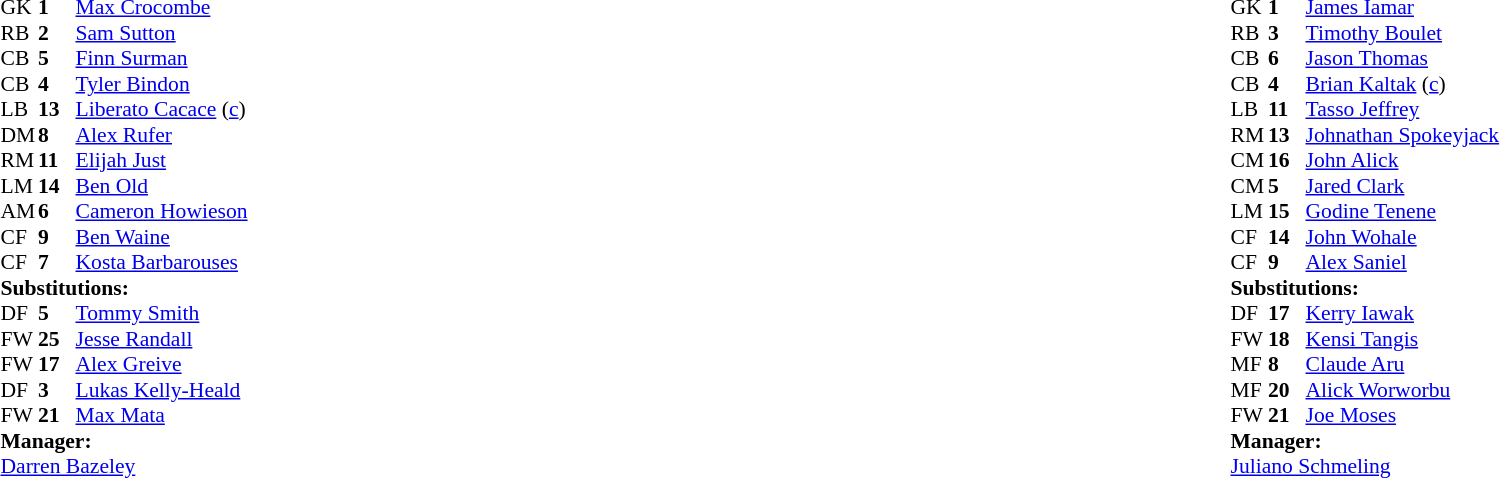<table width="100%">
<tr>
<td valign="top" width="40%"><br><table style="font-size:90%" cellspacing="0" cellpadding="0">
<tr>
<th width=25></th>
<th width=25></th>
</tr>
<tr>
<td>GK</td>
<td><strong>1</strong></td>
<td><a href='#'>Max Crocombe</a></td>
</tr>
<tr>
<td>RB</td>
<td><strong>2</strong></td>
<td><a href='#'>Sam Sutton</a></td>
<td></td>
<td></td>
</tr>
<tr>
<td>CB</td>
<td><strong>5</strong></td>
<td><a href='#'>Finn Surman</a></td>
</tr>
<tr>
<td>CB</td>
<td><strong>4</strong></td>
<td><a href='#'>Tyler Bindon</a></td>
<td></td>
<td></td>
</tr>
<tr>
<td>LB</td>
<td><strong>13</strong></td>
<td><a href='#'>Liberato Cacace</a> (<a href='#'>c</a>)</td>
</tr>
<tr>
<td>DM</td>
<td><strong>8</strong></td>
<td><a href='#'>Alex Rufer</a></td>
</tr>
<tr>
<td>RM</td>
<td><strong>11</strong></td>
<td><a href='#'>Elijah Just</a></td>
<td></td>
<td></td>
</tr>
<tr>
<td>LM</td>
<td><strong>14</strong></td>
<td><a href='#'>Ben Old</a></td>
<td></td>
<td></td>
</tr>
<tr>
<td>AM</td>
<td><strong>6</strong></td>
<td><a href='#'>Cameron Howieson</a></td>
</tr>
<tr>
<td>CF</td>
<td><strong>9</strong></td>
<td><a href='#'>Ben Waine</a></td>
<td></td>
<td></td>
</tr>
<tr>
<td>CF</td>
<td><strong>7</strong></td>
<td><a href='#'>Kosta Barbarouses</a></td>
</tr>
<tr>
<td colspan=3><strong>Substitutions:</strong></td>
</tr>
<tr>
<td>DF</td>
<td><strong>5</strong></td>
<td><a href='#'>Tommy Smith</a></td>
<td></td>
<td></td>
</tr>
<tr>
<td>FW</td>
<td><strong>25</strong></td>
<td><a href='#'>Jesse Randall</a></td>
<td></td>
<td></td>
</tr>
<tr>
<td>FW</td>
<td><strong>17</strong></td>
<td><a href='#'>Alex Greive</a></td>
<td></td>
<td></td>
</tr>
<tr>
<td>DF</td>
<td><strong>3</strong></td>
<td><a href='#'>Lukas Kelly-Heald</a></td>
<td></td>
<td></td>
</tr>
<tr>
<td>FW</td>
<td><strong>21</strong></td>
<td><a href='#'>Max Mata</a></td>
<td></td>
<td></td>
</tr>
<tr>
<td colspan=3><strong>Manager:</strong></td>
</tr>
<tr>
<td colspan=3> <a href='#'>Darren Bazeley</a></td>
</tr>
</table>
</td>
<td valign="top" width="50%"><br><table style="font-size:90%; margin:auto" cellspacing="0" cellpadding="0">
<tr>
<th width=25></th>
<th width=25></th>
</tr>
<tr>
<td>GK</td>
<td><strong>1</strong></td>
<td><a href='#'>James Iamar</a></td>
</tr>
<tr>
<td>RB</td>
<td><strong>3</strong></td>
<td><a href='#'>Timothy Boulet</a></td>
<td></td>
</tr>
<tr>
<td>CB</td>
<td><strong>6</strong></td>
<td><a href='#'>Jason Thomas</a></td>
</tr>
<tr>
<td>CB</td>
<td><strong>4</strong></td>
<td><a href='#'>Brian Kaltak</a> (<a href='#'>c</a>)</td>
</tr>
<tr>
<td>LB</td>
<td><strong>11</strong></td>
<td><a href='#'>Tasso Jeffrey</a></td>
<td></td>
<td></td>
</tr>
<tr>
<td>RM</td>
<td><strong>13</strong></td>
<td><a href='#'>Johnathan Spokeyjack</a></td>
</tr>
<tr>
<td>CM</td>
<td><strong>16</strong></td>
<td><a href='#'>John Alick</a></td>
<td></td>
<td></td>
</tr>
<tr>
<td>CM</td>
<td><strong>5</strong></td>
<td><a href='#'>Jared Clark</a></td>
<td></td>
<td></td>
</tr>
<tr>
<td>LM</td>
<td><strong>15</strong></td>
<td><a href='#'>Godine Tenene</a></td>
</tr>
<tr>
<td>CF</td>
<td><strong>14</strong></td>
<td><a href='#'>John Wohale</a></td>
<td></td>
<td></td>
</tr>
<tr>
<td>CF</td>
<td><strong>9</strong></td>
<td><a href='#'>Alex Saniel</a></td>
<td></td>
<td></td>
</tr>
<tr>
<td colspan=3><strong>Substitutions:</strong></td>
</tr>
<tr>
<td>DF</td>
<td><strong>17</strong></td>
<td><a href='#'>Kerry Iawak</a></td>
<td></td>
<td></td>
</tr>
<tr>
<td>FW</td>
<td><strong>18</strong></td>
<td><a href='#'>Kensi Tangis</a></td>
<td></td>
<td></td>
</tr>
<tr>
<td>MF</td>
<td><strong>8</strong></td>
<td><a href='#'>Claude Aru</a></td>
<td></td>
<td></td>
</tr>
<tr>
<td>MF</td>
<td><strong>20</strong></td>
<td><a href='#'>Alick Worworbu</a></td>
<td></td>
<td></td>
</tr>
<tr>
<td>FW</td>
<td><strong>21</strong></td>
<td><a href='#'>Joe Moses</a></td>
<td></td>
<td></td>
</tr>
<tr>
<td colspan=3><strong>Manager:</strong></td>
</tr>
<tr>
<td colspan=3>  <a href='#'>Juliano Schmeling</a></td>
</tr>
</table>
</td>
</tr>
</table>
